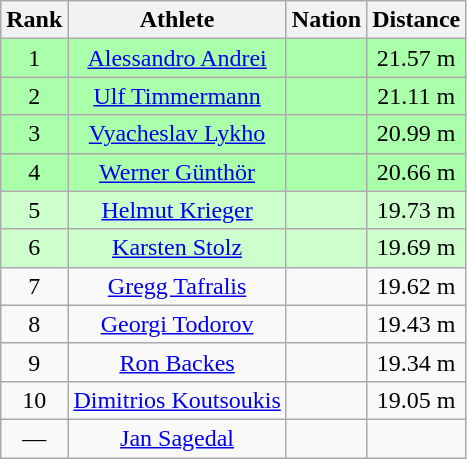<table class="wikitable sortable" style="text-align:center">
<tr>
<th>Rank</th>
<th>Athlete</th>
<th>Nation</th>
<th>Distance</th>
</tr>
<tr style="background:#aaffaa;">
<td>1</td>
<td><a href='#'>Alessandro Andrei</a></td>
<td align=left></td>
<td>21.57 m</td>
</tr>
<tr style="background:#aaffaa;">
<td>2</td>
<td><a href='#'>Ulf Timmermann</a></td>
<td align=left></td>
<td>21.11 m</td>
</tr>
<tr style="background:#aaffaa;">
<td>3</td>
<td><a href='#'>Vyacheslav Lykho</a></td>
<td align=left></td>
<td>20.99 m</td>
</tr>
<tr style="background:#aaffaa;">
<td>4</td>
<td><a href='#'>Werner Günthör</a></td>
<td align=left></td>
<td>20.66 m</td>
</tr>
<tr style="background:#ccffcc;">
<td>5</td>
<td><a href='#'>Helmut Krieger</a></td>
<td align=left></td>
<td>19.73 m</td>
</tr>
<tr style="background:#ccffcc;">
<td>6</td>
<td><a href='#'>Karsten Stolz</a></td>
<td align=left></td>
<td>19.69 m</td>
</tr>
<tr>
<td>7</td>
<td><a href='#'>Gregg Tafralis</a></td>
<td align=left></td>
<td>19.62 m</td>
</tr>
<tr>
<td>8</td>
<td><a href='#'>Georgi Todorov</a></td>
<td align=left></td>
<td>19.43 m</td>
</tr>
<tr>
<td>9</td>
<td><a href='#'>Ron Backes</a></td>
<td align=left></td>
<td>19.34 m</td>
</tr>
<tr>
<td>10</td>
<td><a href='#'>Dimitrios Koutsoukis</a></td>
<td align=left></td>
<td>19.05 m</td>
</tr>
<tr>
<td>—</td>
<td><a href='#'>Jan Sagedal</a></td>
<td align=left></td>
<td></td>
</tr>
</table>
